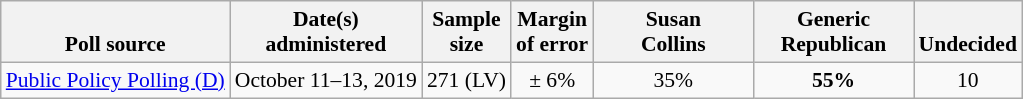<table class="wikitable" style="font-size:90%;text-align:center;">
<tr valign=bottom>
<th>Poll source</th>
<th>Date(s)<br>administered</th>
<th>Sample<br>size</th>
<th>Margin<br>of error</th>
<th style="width:100px;">Susan<br>Collins</th>
<th style="width:100px;">Generic<br>Republican</th>
<th>Undecided</th>
</tr>
<tr>
<td><a href='#'>Public Policy Polling (D)</a></td>
<td>October 11–13, 2019</td>
<td>271 (LV)</td>
<td>± 6%</td>
<td>35%</td>
<td><strong>55%</strong></td>
<td>10</td>
</tr>
</table>
